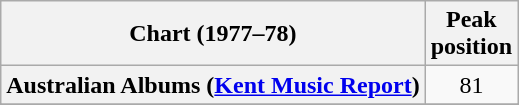<table class="wikitable sortable plainrowheaders" style="text-align:center;">
<tr>
<th scope="col">Chart (1977–78)</th>
<th scope="col">Peak<br>position</th>
</tr>
<tr>
<th scope="row">Australian Albums (<a href='#'>Kent Music Report</a>)</th>
<td>81</td>
</tr>
<tr>
</tr>
<tr>
</tr>
<tr>
</tr>
</table>
